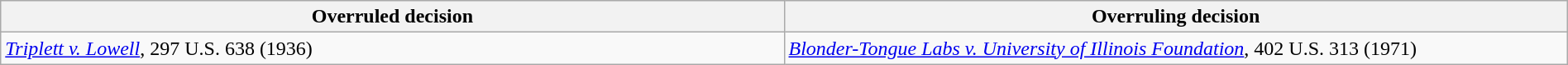<table class="wikitable sortable collapsible" style="width:100%">
<tr>
<th width="50%">Overruled decision</th>
<th width="50%">Overruling decision</th>
</tr>
<tr valign="top">
<td><em><a href='#'>Triplett v. Lowell</a></em>, 297 U.S. 638 (1936)</td>
<td><em><a href='#'>Blonder-Tongue Labs v. University of Illinois Foundation</a></em>, 402 U.S. 313 (1971)</td>
</tr>
</table>
